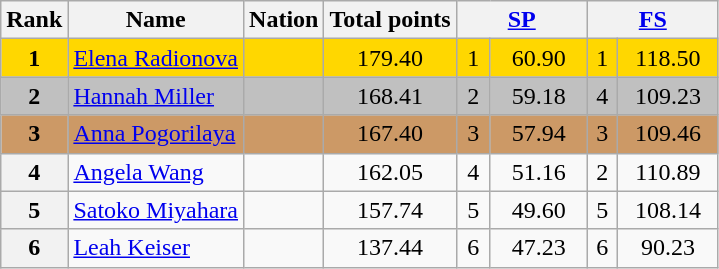<table class="wikitable sortable">
<tr>
<th>Rank</th>
<th>Name</th>
<th>Nation</th>
<th>Total points</th>
<th colspan="2" width="80px"><a href='#'>SP</a></th>
<th colspan="2" width="80px"><a href='#'>FS</a></th>
</tr>
<tr bgcolor="gold">
<td align="center"><strong>1</strong></td>
<td><a href='#'>Elena Radionova</a></td>
<td></td>
<td align="center">179.40</td>
<td align="center">1</td>
<td align="center">60.90</td>
<td align="center">1</td>
<td align="center">118.50</td>
</tr>
<tr bgcolor="silver">
<td align="center"><strong>2</strong></td>
<td><a href='#'>Hannah Miller</a></td>
<td></td>
<td align="center">168.41</td>
<td align="center">2</td>
<td align="center">59.18</td>
<td align="center">4</td>
<td align="center">109.23</td>
</tr>
<tr bgcolor="cc9966">
<td align="center"><strong>3</strong></td>
<td><a href='#'>Anna Pogorilaya</a></td>
<td></td>
<td align="center">167.40</td>
<td align="center">3</td>
<td align="center">57.94</td>
<td align="center">3</td>
<td align="center">109.46</td>
</tr>
<tr>
<th>4</th>
<td><a href='#'>Angela Wang</a></td>
<td></td>
<td align="center">162.05</td>
<td align="center">4</td>
<td align="center">51.16</td>
<td align="center">2</td>
<td align="center">110.89</td>
</tr>
<tr>
<th>5</th>
<td><a href='#'>Satoko Miyahara</a></td>
<td></td>
<td align="center">157.74</td>
<td align="center">5</td>
<td align="center">49.60</td>
<td align="center">5</td>
<td align="center">108.14</td>
</tr>
<tr>
<th>6</th>
<td><a href='#'>Leah Keiser</a></td>
<td></td>
<td align="center">137.44</td>
<td align="center">6</td>
<td align="center">47.23</td>
<td align="center">6</td>
<td align="center">90.23</td>
</tr>
</table>
